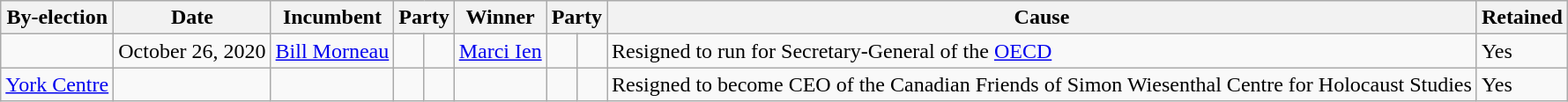<table class="wikitable">
<tr>
<th>By-election</th>
<th>Date</th>
<th>Incumbent</th>
<th colspan=2>Party</th>
<th>Winner</th>
<th colspan=2>Party</th>
<th>Cause</th>
<th>Retained</th>
</tr>
<tr>
<td></td>
<td>October 26, 2020</td>
<td><a href='#'>Bill Morneau</a></td>
<td></td>
<td></td>
<td><a href='#'>Marci Ien</a></td>
<td></td>
<td></td>
<td>Resigned to run for Secretary-General of the <a href='#'>OECD</a></td>
<td>Yes</td>
</tr>
<tr>
<td><a href='#'>York Centre</a></td>
<td></td>
<td></td>
<td></td>
<td></td>
<td></td>
<td></td>
<td></td>
<td>Resigned to become CEO of the Canadian Friends of Simon Wiesenthal Centre for Holocaust Studies</td>
<td>Yes</td>
</tr>
</table>
